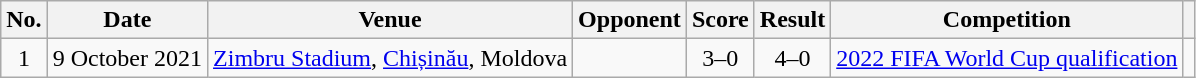<table class="wikitable sortable">
<tr>
<th scope="col">No.</th>
<th scope="col">Date</th>
<th scope="col">Venue</th>
<th scope="col">Opponent</th>
<th scope="col">Score</th>
<th scope="col">Result</th>
<th scope="col">Competition</th>
<th scope="col" class="unsortable"></th>
</tr>
<tr>
<td align="center">1</td>
<td>9 October 2021</td>
<td><a href='#'>Zimbru Stadium</a>, <a href='#'>Chișinău</a>, Moldova</td>
<td></td>
<td align="center">3–0</td>
<td align="center">4–0</td>
<td><a href='#'>2022 FIFA World Cup qualification</a></td>
<td></td>
</tr>
</table>
